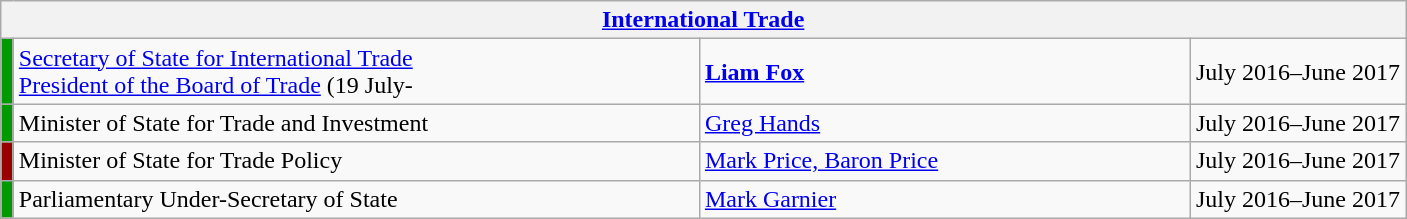<table class="wikitable">
<tr>
<th colspan="4"><a href='#'>International Trade</a></th>
</tr>
<tr>
<td style="width:1px; background:#090;"></td>
<td style="width: 450px;"><a href='#'>Secretary of State for International Trade</a><br> <a href='#'>President of the Board of Trade</a> (19 July-</td>
<td style="width: 320px;"><strong><a href='#'>Liam Fox</a></strong></td>
<td>July 2016–June 2017</td>
</tr>
<tr>
<td style="width:1px; background:#090;"></td>
<td>Minister of State for Trade and Investment</td>
<td><a href='#'>Greg Hands</a></td>
<td>July 2016–June 2017</td>
</tr>
<tr>
<td style="width:1px; background:#900;"></td>
<td>Minister of State for Trade Policy</td>
<td><a href='#'>Mark Price, Baron Price</a></td>
<td>July 2016–June 2017</td>
</tr>
<tr>
<td style="width:1px; background:#090;"></td>
<td>Parliamentary Under-Secretary of State</td>
<td><a href='#'>Mark Garnier</a></td>
<td>July 2016–June 2017</td>
</tr>
</table>
